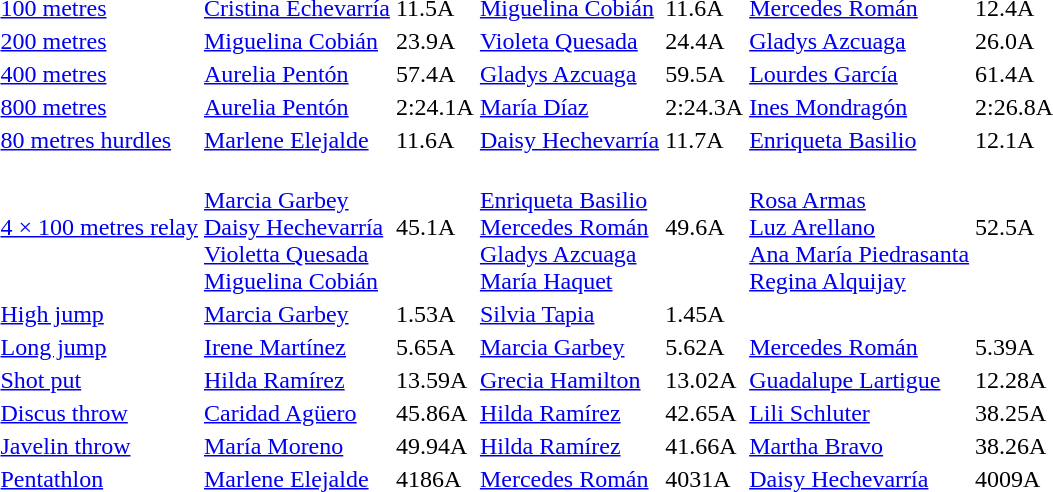<table>
<tr>
<td><a href='#'>100 metres</a></td>
<td><a href='#'>Cristina Echevarría</a><br> </td>
<td>11.5A</td>
<td><a href='#'>Miguelina Cobián</a><br> </td>
<td>11.6A</td>
<td><a href='#'>Mercedes Román</a><br> </td>
<td>12.4A</td>
</tr>
<tr>
<td><a href='#'>200 metres</a></td>
<td><a href='#'>Miguelina Cobián</a><br> </td>
<td>23.9A</td>
<td><a href='#'>Violeta Quesada</a><br> </td>
<td>24.4A</td>
<td><a href='#'>Gladys Azcuaga</a><br> </td>
<td>26.0A</td>
</tr>
<tr>
<td><a href='#'>400 metres</a></td>
<td><a href='#'>Aurelia Pentón</a><br> </td>
<td>57.4A</td>
<td><a href='#'>Gladys Azcuaga</a><br> </td>
<td>59.5A</td>
<td><a href='#'>Lourdes García</a><br> </td>
<td>61.4A</td>
</tr>
<tr>
<td><a href='#'>800 metres</a></td>
<td><a href='#'>Aurelia Pentón</a><br> </td>
<td>2:24.1A</td>
<td><a href='#'>María Díaz</a><br> </td>
<td>2:24.3A</td>
<td><a href='#'>Ines Mondragón</a><br> </td>
<td>2:26.8A</td>
</tr>
<tr>
<td><a href='#'>80 metres hurdles</a></td>
<td><a href='#'>Marlene Elejalde</a><br> </td>
<td>11.6A</td>
<td><a href='#'>Daisy Hechevarría</a><br> </td>
<td>11.7A</td>
<td><a href='#'>Enriqueta Basilio</a><br> </td>
<td>12.1A</td>
</tr>
<tr>
<td><a href='#'>4 × 100 metres relay</a></td>
<td><br><a href='#'>Marcia Garbey</a><br><a href='#'>Daisy Hechevarría</a><br><a href='#'>Violetta Quesada</a><br><a href='#'>Miguelina Cobián</a></td>
<td>45.1A</td>
<td><br><a href='#'>Enriqueta Basilio</a><br><a href='#'>Mercedes Román</a><br><a href='#'>Gladys Azcuaga</a><br><a href='#'>María Haquet</a></td>
<td>49.6A</td>
<td><br><a href='#'>Rosa Armas</a><br><a href='#'>Luz Arellano</a><br><a href='#'>Ana María Piedrasanta</a><br><a href='#'>Regina Alquijay</a></td>
<td>52.5A</td>
</tr>
<tr>
<td><a href='#'>High jump</a></td>
<td><a href='#'>Marcia Garbey</a><br> </td>
<td>1.53A</td>
<td><a href='#'>Silvia Tapia</a><br> </td>
<td>1.45A</td>
<td></td>
<td></td>
</tr>
<tr>
<td><a href='#'>Long jump</a></td>
<td><a href='#'>Irene Martínez</a><br> </td>
<td>5.65A</td>
<td><a href='#'>Marcia Garbey</a><br> </td>
<td>5.62A</td>
<td><a href='#'>Mercedes Román</a><br> </td>
<td>5.39A</td>
</tr>
<tr>
<td><a href='#'>Shot put</a></td>
<td><a href='#'>Hilda Ramírez</a><br> </td>
<td>13.59A</td>
<td><a href='#'>Grecia Hamilton</a><br> </td>
<td>13.02A</td>
<td><a href='#'>Guadalupe Lartigue</a><br> </td>
<td>12.28A</td>
</tr>
<tr>
<td><a href='#'>Discus throw</a></td>
<td><a href='#'>Caridad Agüero</a><br> </td>
<td>45.86A</td>
<td><a href='#'>Hilda Ramírez</a><br> </td>
<td>42.65A</td>
<td><a href='#'>Lili Schluter</a><br> </td>
<td>38.25A</td>
</tr>
<tr>
<td><a href='#'>Javelin throw</a></td>
<td><a href='#'>María Moreno</a><br> </td>
<td>49.94A</td>
<td><a href='#'>Hilda Ramírez</a><br> </td>
<td>41.66A</td>
<td><a href='#'>Martha Bravo</a><br> </td>
<td>38.26A</td>
</tr>
<tr>
<td><a href='#'>Pentathlon</a></td>
<td><a href='#'>Marlene Elejalde</a><br> </td>
<td>4186A</td>
<td><a href='#'>Mercedes Román</a><br> </td>
<td>4031A</td>
<td><a href='#'>Daisy Hechevarría</a><br> </td>
<td>4009A</td>
</tr>
</table>
